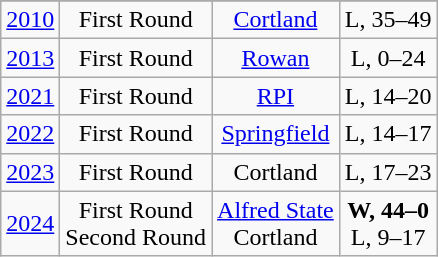<table class="wikitable">
<tr>
</tr>
<tr align="center">
<td><a href='#'>2010</a></td>
<td>First Round</td>
<td><a href='#'>Cortland</a></td>
<td>L, 35–49</td>
</tr>
<tr align="center">
<td><a href='#'>2013</a></td>
<td>First Round</td>
<td><a href='#'>Rowan</a></td>
<td>L, 0–24</td>
</tr>
<tr align="center">
<td><a href='#'>2021</a></td>
<td>First Round</td>
<td><a href='#'>RPI</a></td>
<td>L, 14–20</td>
</tr>
<tr align="center">
<td><a href='#'>2022</a></td>
<td>First Round</td>
<td><a href='#'>Springfield</a></td>
<td>L, 14–17</td>
</tr>
<tr align="center">
<td><a href='#'>2023</a></td>
<td>First Round</td>
<td>Cortland</td>
<td>L, 17–23</td>
</tr>
<tr align="center">
<td><a href='#'>2024</a></td>
<td>First Round<br>Second Round</td>
<td><a href='#'>Alfred State</a><br>Cortland</td>
<td><strong>W, 44–0</strong><br>L, 9–17</td>
</tr>
</table>
